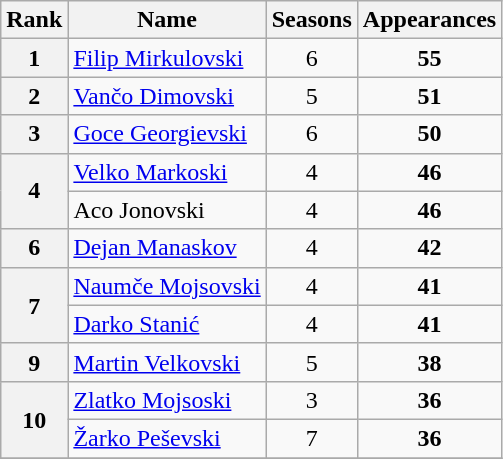<table class="wikitable" style="text-align: center">
<tr>
<th>Rank</th>
<th class="unsortable">Name</th>
<th>Seasons</th>
<th>Appearances</th>
</tr>
<tr>
<th rowspan="1">1</th>
<td style="text-align: left;"> <a href='#'>Filip Mirkulovski</a></td>
<td style="text-align: center;">6</td>
<td style="text-align: center;"><strong>55</strong></td>
</tr>
<tr>
<th rowspan="1">2</th>
<td style="text-align: left;"> <a href='#'>Vančo Dimovski</a></td>
<td style="text-align: center;">5</td>
<td style="text-align: center;"><strong>51</strong></td>
</tr>
<tr>
<th rowspan="1">3</th>
<td style="text-align: left;"> <a href='#'>Goce Georgievski</a></td>
<td style="text-align: center;">6</td>
<td style="text-align: center;"><strong>50</strong></td>
</tr>
<tr>
<th rowspan="2">4</th>
<td style="text-align: left;"> <a href='#'>Velko Markoski</a></td>
<td>4</td>
<td><strong>46</strong></td>
</tr>
<tr>
<td style="text-align: left;"> Aco Jonovski</td>
<td>4</td>
<td><strong>46</strong></td>
</tr>
<tr>
<th rowspan="1">6</th>
<td style="text-align: left;"> <a href='#'>Dejan Manaskov</a></td>
<td style="background: center;">4</td>
<td style="background: center;"><strong>42</strong></td>
</tr>
<tr>
<th rowspan="2">7</th>
<td style="text-align: left;"> <a href='#'>Naumče Mojsovski</a></td>
<td>4</td>
<td><strong>41</strong></td>
</tr>
<tr>
<td style="text-align: left;"> <a href='#'>Darko Stanić</a></td>
<td>4</td>
<td><strong>41</strong></td>
</tr>
<tr>
<th rowspan="1">9</th>
<td style="text-align: left;"> <a href='#'>Martin Velkovski</a></td>
<td>5</td>
<td><strong>38</strong></td>
</tr>
<tr>
<th rowspan="2">10</th>
<td style="text-align: left;"> <a href='#'>Zlatko Mojsoski</a></td>
<td>3</td>
<td><strong>36</strong></td>
</tr>
<tr>
<td style="text-align: left;"> <a href='#'>Žarko Peševski</a></td>
<td>7</td>
<td><strong>36</strong></td>
</tr>
<tr>
</tr>
</table>
